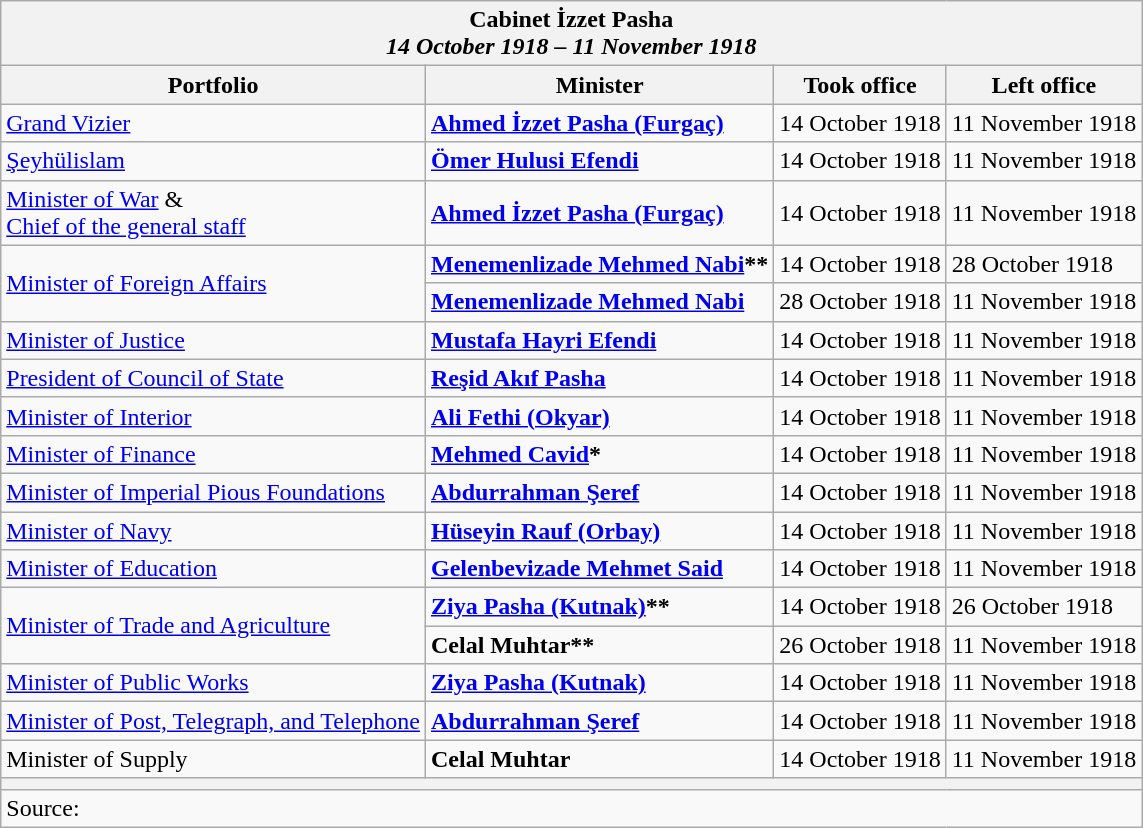<table class="wikitable">
<tr>
<th colspan="4">Cabinet İzzet Pasha<br><em>14 October 1918 – 11 November 1918</em></th>
</tr>
<tr>
<th>Portfolio</th>
<th>Minister</th>
<th>Took office</th>
<th>Left office</th>
</tr>
<tr>
<td><a href='#'>Grand Vizier</a></td>
<td><a href='#'><strong>Ahmed İzzet Pasha (Furgaç)</strong></a></td>
<td>14 October 1918</td>
<td>11 November 1918</td>
</tr>
<tr>
<td><a href='#'>Şeyhülislam</a></td>
<td><a href='#'><strong>Ömer Hulusi Efendi</strong></a></td>
<td>14 October 1918</td>
<td>11 November 1918</td>
</tr>
<tr>
<td><a href='#'>Minister of War</a> &<br><a href='#'>Chief of the general staff</a></td>
<td><a href='#'><strong>Ahmed İzzet Pasha (Furgaç)</strong></a></td>
<td>14 October 1918</td>
<td>11 November 1918</td>
</tr>
<tr>
<td rowspan="2"><a href='#'>Minister of Foreign Affairs</a></td>
<td><strong><a href='#'>Menemenlizade Mehmed Nabi</a>**</strong></td>
<td>14 October 1918</td>
<td>28 October 1918</td>
</tr>
<tr>
<td><strong><a href='#'>Menemenlizade Mehmed Nabi</a></strong></td>
<td>28 October 1918</td>
<td>11 November 1918</td>
</tr>
<tr>
<td><a href='#'>Minister of Justice</a></td>
<td><a href='#'><strong>Mustafa Hayri Efendi</strong></a></td>
<td>14 October 1918</td>
<td>11 November 1918</td>
</tr>
<tr>
<td><a href='#'>President of Council of State</a></td>
<td><a href='#'><strong>Reşid Akıf Pasha</strong></a></td>
<td>14 October 1918</td>
<td>11 November 1918</td>
</tr>
<tr>
<td><a href='#'>Minister of Interior</a></td>
<td><a href='#'><strong>Ali Fethi (Okyar)</strong></a></td>
<td>14 October 1918</td>
<td>11 November 1918</td>
</tr>
<tr>
<td><a href='#'>Minister of Finance</a></td>
<td><strong><a href='#'>Mehmed Cavid</a>*</strong></td>
<td>14 October 1918</td>
<td>11 November 1918</td>
</tr>
<tr>
<td><a href='#'>Minister of Imperial Pious Foundations</a></td>
<td><a href='#'><strong>Abdurrahman Şeref</strong></a></td>
<td>14 October 1918</td>
<td>11 November 1918</td>
</tr>
<tr>
<td><a href='#'>Minister of Navy</a></td>
<td><a href='#'><strong>Hüseyin Rauf (Orbay)</strong></a></td>
<td>14 October 1918</td>
<td>11 November 1918</td>
</tr>
<tr>
<td><a href='#'>Minister of Education</a></td>
<td><a href='#'><strong>Gelenbevizade Mehmet Said</strong></a></td>
<td>14 October 1918</td>
<td>11 November 1918</td>
</tr>
<tr>
<td rowspan="2"><a href='#'>Minister of Trade and Agriculture</a></td>
<td><strong><a href='#'>Ziya Pasha (Kutnak)</a>**</strong></td>
<td>14 October 1918</td>
<td>26 October 1918</td>
</tr>
<tr>
<td><strong>Celal Muhtar**</strong></td>
<td>26 October 1918</td>
<td>11 November 1918</td>
</tr>
<tr>
<td><a href='#'>Minister of Public Works</a></td>
<td><a href='#'><strong>Ziya Pasha (Kutnak)</strong></a></td>
<td>14 October 1918</td>
<td>11 November 1918</td>
</tr>
<tr>
<td><a href='#'>Minister of Post, Telegraph, and Telephone</a></td>
<td><a href='#'><strong>Abdurrahman Şeref</strong></a></td>
<td>14 October 1918</td>
<td>11 November 1918</td>
</tr>
<tr>
<td>Minister of Supply</td>
<td><strong>Celal Muhtar</strong></td>
<td>14 October 1918</td>
<td>11 November 1918</td>
</tr>
<tr>
<th colspan="4"></th>
</tr>
<tr>
<td colspan="4">Source:</td>
</tr>
</table>
